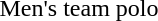<table>
<tr>
<td>Men's team polo</td>
<td></td>
<td></td>
<td></td>
</tr>
</table>
